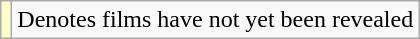<table class="wikitable">
<tr>
<td style="background:#FFFFCC;"></td>
<td>Denotes films have not yet been revealed</td>
</tr>
</table>
